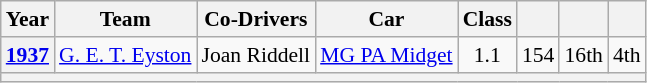<table class="wikitable" style="font-size:90%">
<tr>
<th scope="col">Year</th>
<th scope="col">Team</th>
<th scope="col">Co-Drivers</th>
<th scope="col">Car</th>
<th scope="col">Class</th>
<th scope="col"></th>
<th scope="col"></th>
<th scope="col"></th>
</tr>
<tr align="center">
<th scope="row"><a href='#'>1937</a></th>
<td align="left"> <a href='#'>G. E. T. Eyston</a></td>
<td align="left"> Joan Riddell</td>
<td align="left"><a href='#'>MG PA Midget</a></td>
<td>1.1</td>
<td>154</td>
<td>16th</td>
<td>4th</td>
</tr>
<tr align="center">
<th colspan="8"></th>
</tr>
</table>
